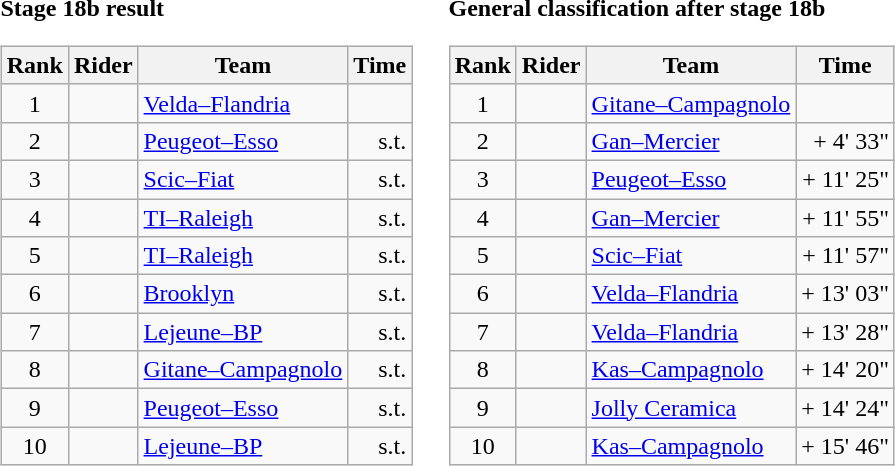<table>
<tr>
<td><strong>Stage 18b result</strong><br><table class="wikitable">
<tr>
<th scope="col">Rank</th>
<th scope="col">Rider</th>
<th scope="col">Team</th>
<th scope="col">Time</th>
</tr>
<tr>
<td style="text-align:center;">1</td>
<td></td>
<td><a href='#'>Velda–Flandria</a></td>
<td style="text-align:right;"></td>
</tr>
<tr>
<td style="text-align:center;">2</td>
<td></td>
<td><a href='#'>Peugeot–Esso</a></td>
<td style="text-align:right;">s.t.</td>
</tr>
<tr>
<td style="text-align:center;">3</td>
<td></td>
<td><a href='#'>Scic–Fiat</a></td>
<td style="text-align:right;">s.t.</td>
</tr>
<tr>
<td style="text-align:center;">4</td>
<td></td>
<td><a href='#'>TI–Raleigh</a></td>
<td style="text-align:right;">s.t.</td>
</tr>
<tr>
<td style="text-align:center;">5</td>
<td></td>
<td><a href='#'>TI–Raleigh</a></td>
<td style="text-align:right;">s.t.</td>
</tr>
<tr>
<td style="text-align:center;">6</td>
<td></td>
<td><a href='#'>Brooklyn</a></td>
<td style="text-align:right;">s.t.</td>
</tr>
<tr>
<td style="text-align:center;">7</td>
<td></td>
<td><a href='#'>Lejeune–BP</a></td>
<td style="text-align:right;">s.t.</td>
</tr>
<tr>
<td style="text-align:center;">8</td>
<td></td>
<td><a href='#'>Gitane–Campagnolo</a></td>
<td style="text-align:right;">s.t.</td>
</tr>
<tr>
<td style="text-align:center;">9</td>
<td></td>
<td><a href='#'>Peugeot–Esso</a></td>
<td style="text-align:right;">s.t.</td>
</tr>
<tr>
<td style="text-align:center;">10</td>
<td></td>
<td><a href='#'>Lejeune–BP</a></td>
<td style="text-align:right;">s.t.</td>
</tr>
</table>
</td>
<td></td>
<td><strong>General classification after stage 18b</strong><br><table class="wikitable">
<tr>
<th scope="col">Rank</th>
<th scope="col">Rider</th>
<th scope="col">Team</th>
<th scope="col">Time</th>
</tr>
<tr>
<td style="text-align:center;">1</td>
<td> </td>
<td><a href='#'>Gitane–Campagnolo</a></td>
<td style="text-align:right;"></td>
</tr>
<tr>
<td style="text-align:center;">2</td>
<td></td>
<td><a href='#'>Gan–Mercier</a></td>
<td style="text-align:right;">+ 4' 33"</td>
</tr>
<tr>
<td style="text-align:center;">3</td>
<td></td>
<td><a href='#'>Peugeot–Esso</a></td>
<td style="text-align:right;">+ 11' 25"</td>
</tr>
<tr>
<td style="text-align:center;">4</td>
<td></td>
<td><a href='#'>Gan–Mercier</a></td>
<td style="text-align:right;">+ 11' 55"</td>
</tr>
<tr>
<td style="text-align:center;">5</td>
<td></td>
<td><a href='#'>Scic–Fiat</a></td>
<td style="text-align:right;">+ 11' 57"</td>
</tr>
<tr>
<td style="text-align:center;">6</td>
<td></td>
<td><a href='#'>Velda–Flandria</a></td>
<td style="text-align:right;">+ 13' 03"</td>
</tr>
<tr>
<td style="text-align:center;">7</td>
<td></td>
<td><a href='#'>Velda–Flandria</a></td>
<td style="text-align:right;">+ 13' 28"</td>
</tr>
<tr>
<td style="text-align:center;">8</td>
<td></td>
<td><a href='#'>Kas–Campagnolo</a></td>
<td style="text-align:right;">+ 14' 20"</td>
</tr>
<tr>
<td style="text-align:center;">9</td>
<td></td>
<td><a href='#'>Jolly Ceramica</a></td>
<td style="text-align:right;">+ 14' 24"</td>
</tr>
<tr>
<td style="text-align:center;">10</td>
<td></td>
<td><a href='#'>Kas–Campagnolo</a></td>
<td style="text-align:right;">+ 15' 46"</td>
</tr>
</table>
</td>
</tr>
</table>
